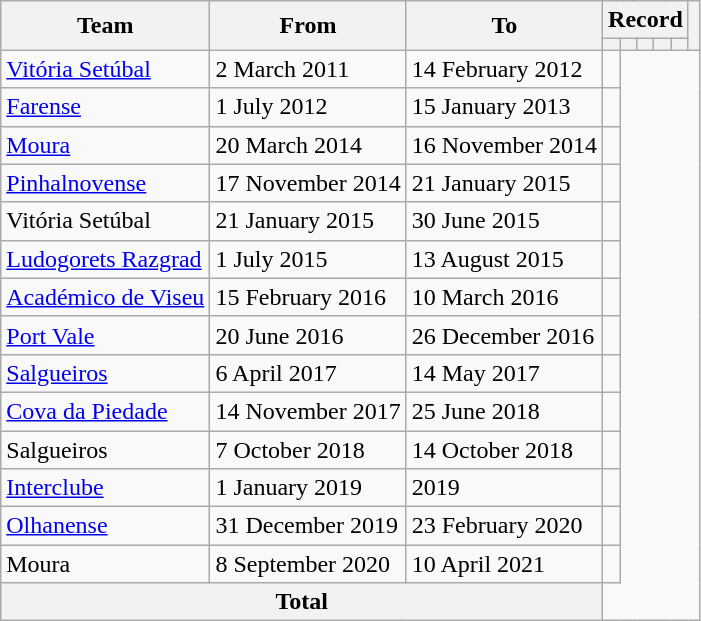<table class=wikitable style="text-align: center">
<tr>
<th rowspan=2>Team</th>
<th rowspan=2>From</th>
<th rowspan=2>To</th>
<th colspan=5>Record</th>
<th rowspan=2></th>
</tr>
<tr>
<th></th>
<th></th>
<th></th>
<th></th>
<th></th>
</tr>
<tr>
<td align=left><a href='#'>Vitória Setúbal</a></td>
<td align=left>2 March 2011</td>
<td align=left>14 February 2012<br></td>
<td></td>
</tr>
<tr>
<td align=left><a href='#'>Farense</a></td>
<td align=left>1 July 2012</td>
<td align=left>15 January 2013<br></td>
<td></td>
</tr>
<tr>
<td align=left><a href='#'>Moura</a></td>
<td align=left>20 March 2014</td>
<td align=left>16 November 2014<br></td>
<td></td>
</tr>
<tr>
<td align=left><a href='#'>Pinhalnovense</a></td>
<td align=left>17 November 2014</td>
<td align=left>21 January 2015<br></td>
<td></td>
</tr>
<tr>
<td align=left>Vitória Setúbal</td>
<td align=left>21 January 2015</td>
<td align=left>30 June 2015<br></td>
<td></td>
</tr>
<tr>
<td align=left><a href='#'>Ludogorets Razgrad</a></td>
<td align=left>1 July 2015</td>
<td align=left>13 August 2015<br></td>
<td></td>
</tr>
<tr>
<td align=left><a href='#'>Académico de Viseu</a></td>
<td align=left>15 February 2016</td>
<td align=left>10 March 2016<br></td>
<td></td>
</tr>
<tr>
<td align=left><a href='#'>Port Vale</a></td>
<td align=left>20 June 2016</td>
<td align=left>26 December 2016<br></td>
<td></td>
</tr>
<tr>
<td align=left><a href='#'>Salgueiros</a></td>
<td align=left>6 April 2017</td>
<td align=left>14 May 2017<br></td>
<td></td>
</tr>
<tr>
<td align=left><a href='#'>Cova da Piedade</a></td>
<td align=left>14 November 2017</td>
<td align=left>25 June 2018<br></td>
<td></td>
</tr>
<tr>
<td align=left>Salgueiros</td>
<td align=left>7 October 2018</td>
<td align=left>14 October 2018<br></td>
<td></td>
</tr>
<tr>
<td align=left><a href='#'>Interclube</a></td>
<td align=left>1 January 2019</td>
<td align=left>2019<br></td>
<td></td>
</tr>
<tr>
<td align=left><a href='#'>Olhanense</a></td>
<td align=left>31 December 2019</td>
<td align=left>23 February 2020<br></td>
<td></td>
</tr>
<tr>
<td align=left>Moura</td>
<td align=left>8 September 2020</td>
<td align=left>10 April 2021<br></td>
<td></td>
</tr>
<tr>
<th colspan=3>Total<br></th>
</tr>
</table>
